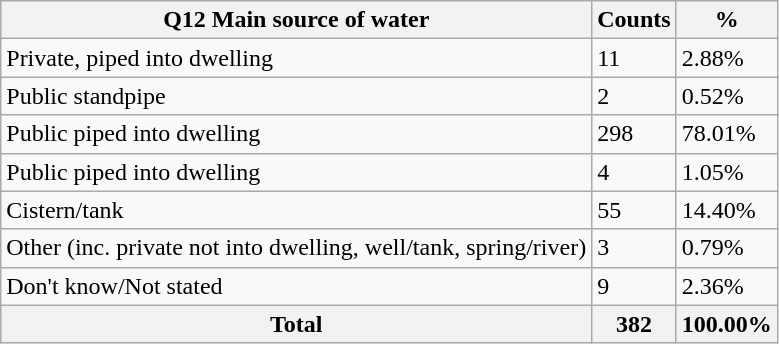<table class="wikitable sortable">
<tr>
<th>Q12 Main source of water</th>
<th>Counts</th>
<th>%</th>
</tr>
<tr>
<td>Private, piped into dwelling</td>
<td>11</td>
<td>2.88%</td>
</tr>
<tr>
<td>Public standpipe</td>
<td>2</td>
<td>0.52%</td>
</tr>
<tr>
<td>Public piped into dwelling</td>
<td>298</td>
<td>78.01%</td>
</tr>
<tr>
<td>Public piped into dwelling</td>
<td>4</td>
<td>1.05%</td>
</tr>
<tr>
<td>Cistern/tank</td>
<td>55</td>
<td>14.40%</td>
</tr>
<tr>
<td>Other (inc. private not into dwelling, well/tank, spring/river)</td>
<td>3</td>
<td>0.79%</td>
</tr>
<tr>
<td>Don't know/Not stated</td>
<td>9</td>
<td>2.36%</td>
</tr>
<tr>
<th>Total</th>
<th>382</th>
<th>100.00%</th>
</tr>
</table>
